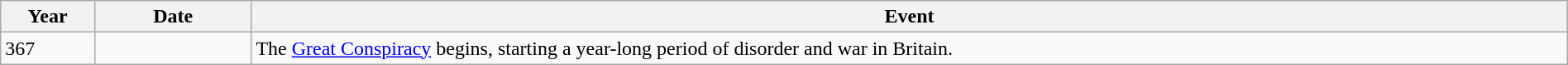<table class="wikitable" width="100%">
<tr>
<th style="width:6%">Year</th>
<th style="width:10%">Date</th>
<th>Event</th>
</tr>
<tr>
<td>367</td>
<td></td>
<td>The <a href='#'>Great Conspiracy</a> begins, starting a year-long period of disorder and war in Britain.</td>
</tr>
</table>
